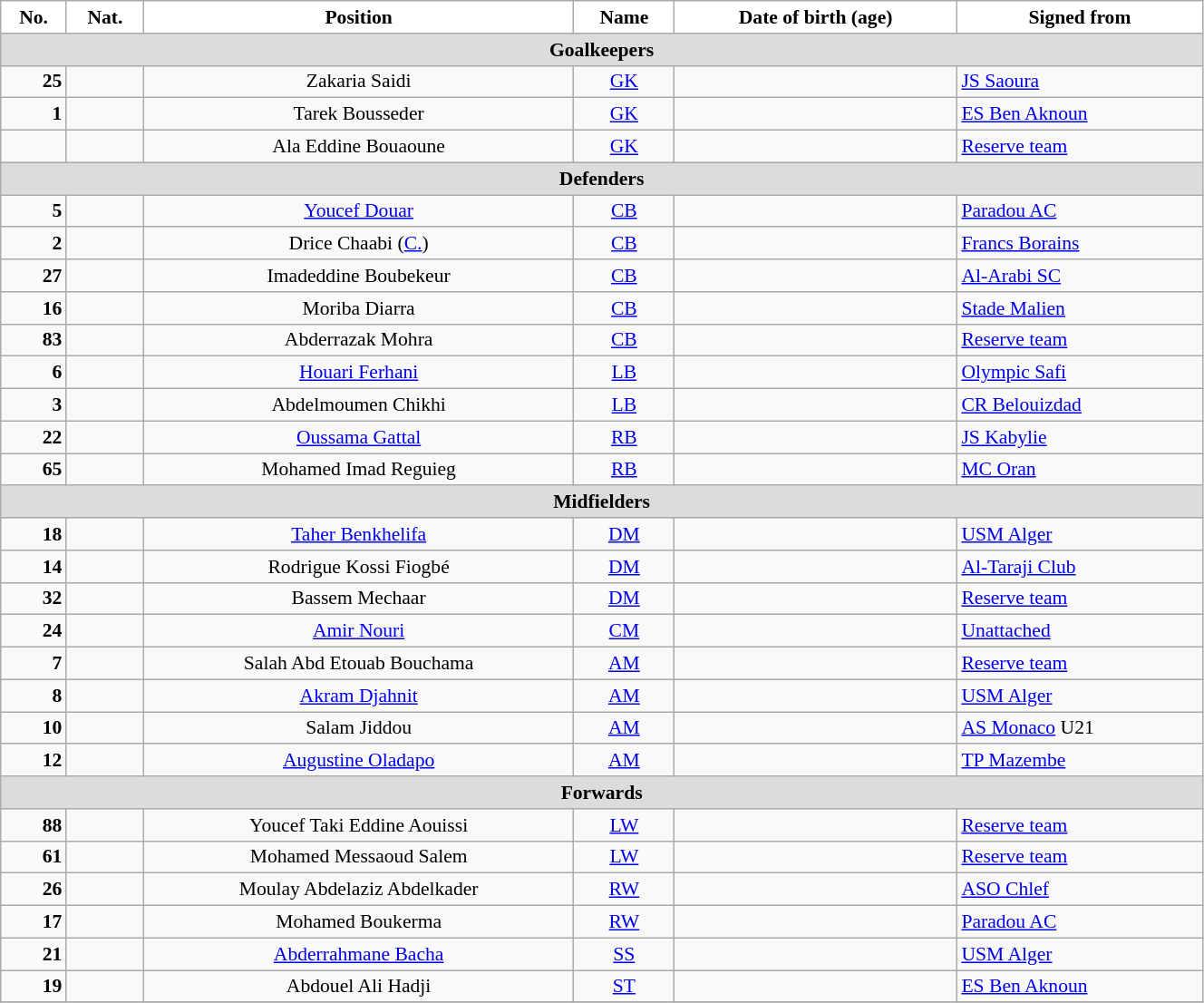<table class="wikitable" style="text-align:center; font-size:90%; width:70%">
<tr>
<th style="background:white; color:black; text-align:center;">No.</th>
<th style="background:white; color:black; text-align:center;">Nat.</th>
<th style="background:white; color:black; text-align:center;">Position</th>
<th style="background:white; color:black; text-align:center;">Name</th>
<th style="background:white; color:black; text-align:center;">Date of birth (age)</th>
<th style="background:white; color:black; text-align:center;">Signed from</th>
</tr>
<tr>
<th colspan=10 style="background:#DCDCDC; text-align:center;">Goalkeepers</th>
</tr>
<tr>
<td style="text-align:right"><strong>25</strong></td>
<td></td>
<td>Zakaria Saidi</td>
<td><a href='#'>GK</a></td>
<td></td>
<td style="text-align:left"> <a href='#'>JS Saoura</a></td>
</tr>
<tr>
<td style="text-align:right"><strong>1</strong></td>
<td></td>
<td>Tarek Bousseder</td>
<td><a href='#'>GK</a></td>
<td></td>
<td style="text-align:left"> <a href='#'>ES Ben Aknoun</a></td>
</tr>
<tr>
<td></td>
<td></td>
<td>Ala Eddine Bouaoune</td>
<td><a href='#'>GK</a></td>
<td></td>
<td style="text-align:left"> <a href='#'>Reserve team</a></td>
</tr>
<tr>
<th colspan=10 style="background:#DCDCDC; text-align:center;">Defenders</th>
</tr>
<tr>
<td style="text-align:right"><strong>5</strong></td>
<td></td>
<td><a href='#'>Youcef Douar</a></td>
<td><a href='#'>CB</a></td>
<td></td>
<td style="text-align:left"> <a href='#'>Paradou AC</a></td>
</tr>
<tr>
<td style="text-align:right"><strong>2</strong></td>
<td></td>
<td>Drice Chaabi (<a href='#'>C.</a>)</td>
<td><a href='#'>CB</a></td>
<td></td>
<td style="text-align:left"> <a href='#'>Francs Borains</a></td>
</tr>
<tr>
<td style="text-align:right"><strong>27</strong></td>
<td></td>
<td>Imadeddine Boubekeur</td>
<td><a href='#'>CB</a></td>
<td></td>
<td style="text-align:left"> <a href='#'>Al-Arabi SC</a></td>
</tr>
<tr>
<td style="text-align:right"><strong>16</strong></td>
<td></td>
<td>Moriba Diarra</td>
<td><a href='#'>CB</a></td>
<td></td>
<td style="text-align:left"> <a href='#'>Stade Malien</a></td>
</tr>
<tr>
<td style="text-align:right"><strong>83</strong></td>
<td></td>
<td>Abderrazak Mohra</td>
<td><a href='#'>CB</a></td>
<td></td>
<td style="text-align:left"> <a href='#'>Reserve team</a></td>
</tr>
<tr>
<td style="text-align:right"><strong>6</strong></td>
<td></td>
<td><a href='#'>Houari Ferhani</a></td>
<td><a href='#'>LB</a></td>
<td></td>
<td style="text-align:left"> <a href='#'>Olympic Safi</a></td>
</tr>
<tr>
<td style="text-align:right"><strong>3</strong></td>
<td></td>
<td>Abdelmoumen Chikhi</td>
<td><a href='#'>LB</a></td>
<td></td>
<td style="text-align:left"> <a href='#'>CR Belouizdad</a></td>
</tr>
<tr>
<td style="text-align:right"><strong>22</strong></td>
<td></td>
<td><a href='#'>Oussama Gattal</a></td>
<td><a href='#'>RB</a></td>
<td></td>
<td style="text-align:left"> <a href='#'>JS Kabylie</a></td>
</tr>
<tr>
<td style="text-align:right"><strong>65</strong></td>
<td></td>
<td>Mohamed Imad Reguieg</td>
<td><a href='#'>RB</a></td>
<td></td>
<td style="text-align:left"> <a href='#'>MC Oran</a></td>
</tr>
<tr>
<th colspan=10 style="background:#DCDCDC; text-align:center;">Midfielders</th>
</tr>
<tr>
<td style="text-align:right"><strong>18</strong></td>
<td></td>
<td><a href='#'>Taher Benkhelifa</a></td>
<td><a href='#'>DM</a></td>
<td></td>
<td style="text-align:left"> <a href='#'>USM Alger</a></td>
</tr>
<tr>
<td style="text-align:right"><strong>14</strong></td>
<td></td>
<td>Rodrigue Kossi Fiogbé</td>
<td><a href='#'>DM</a></td>
<td></td>
<td style="text-align:left"> <a href='#'>Al-Taraji Club</a></td>
</tr>
<tr>
<td style="text-align:right"><strong>32</strong></td>
<td></td>
<td>Bassem Mechaar</td>
<td><a href='#'>DM</a></td>
<td></td>
<td style="text-align:left"> <a href='#'>Reserve team</a></td>
</tr>
<tr>
<td style="text-align:right"><strong>24</strong></td>
<td></td>
<td><a href='#'>Amir Nouri</a></td>
<td><a href='#'>CM</a></td>
<td></td>
<td style="text-align:left"><a href='#'>Unattached</a></td>
</tr>
<tr>
<td style="text-align:right"><strong>7</strong></td>
<td></td>
<td>Salah Abd Etouab Bouchama</td>
<td><a href='#'>AM</a></td>
<td></td>
<td style="text-align:left"> <a href='#'>Reserve team</a></td>
</tr>
<tr>
<td style="text-align:right"><strong>8</strong></td>
<td></td>
<td><a href='#'>Akram Djahnit</a></td>
<td><a href='#'>AM</a></td>
<td></td>
<td style="text-align:left"> <a href='#'>USM Alger</a></td>
</tr>
<tr>
<td style="text-align:right"><strong>10</strong></td>
<td></td>
<td>Salam Jiddou</td>
<td><a href='#'>AM</a></td>
<td></td>
<td style="text-align:left"> <a href='#'>AS Monaco</a> U21</td>
</tr>
<tr>
<td style="text-align:right"><strong>12</strong></td>
<td></td>
<td><a href='#'>Augustine Oladapo</a></td>
<td><a href='#'>AM</a></td>
<td></td>
<td style="text-align:left"> <a href='#'>TP Mazembe</a></td>
</tr>
<tr>
<th colspan=10 style="background:#DCDCDC; text-align:center;">Forwards</th>
</tr>
<tr>
<td style="text-align:right"><strong>88</strong></td>
<td></td>
<td>Youcef Taki Eddine Aouissi</td>
<td><a href='#'>LW</a></td>
<td></td>
<td style="text-align:left"> <a href='#'>Reserve team</a></td>
</tr>
<tr>
<td style="text-align:right"><strong>61</strong></td>
<td></td>
<td>Mohamed Messaoud Salem</td>
<td><a href='#'>LW</a></td>
<td></td>
<td style="text-align:left"> <a href='#'>Reserve team</a></td>
</tr>
<tr>
<td style="text-align:right"><strong>26</strong></td>
<td></td>
<td>Moulay Abdelaziz Abdelkader</td>
<td><a href='#'>RW</a></td>
<td></td>
<td style="text-align:left"> <a href='#'>ASO Chlef</a></td>
</tr>
<tr>
<td style="text-align:right"><strong>17</strong></td>
<td></td>
<td>Mohamed Boukerma</td>
<td><a href='#'>RW</a></td>
<td></td>
<td style="text-align:left"> <a href='#'>Paradou AC</a></td>
</tr>
<tr>
<td style="text-align:right"><strong>21</strong></td>
<td></td>
<td><a href='#'>Abderrahmane Bacha</a></td>
<td><a href='#'>SS</a></td>
<td></td>
<td style="text-align:left"> <a href='#'>USM Alger</a></td>
</tr>
<tr>
<td style="text-align:right"><strong>19</strong></td>
<td></td>
<td>Abdouel Ali Hadji</td>
<td><a href='#'>ST</a></td>
<td></td>
<td style="text-align:left"> <a href='#'>ES Ben Aknoun</a></td>
</tr>
<tr>
</tr>
</table>
